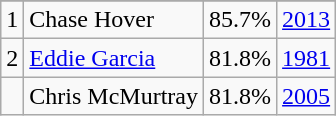<table class="wikitable">
<tr>
</tr>
<tr>
<td>1</td>
<td>Chase Hover</td>
<td><abbr>85.7%</abbr></td>
<td><a href='#'>2013</a></td>
</tr>
<tr>
<td>2</td>
<td><a href='#'>Eddie Garcia</a></td>
<td><abbr>81.8%</abbr></td>
<td><a href='#'>1981</a></td>
</tr>
<tr>
<td></td>
<td>Chris McMurtray</td>
<td><abbr>81.8%</abbr></td>
<td><a href='#'>2005</a></td>
</tr>
</table>
